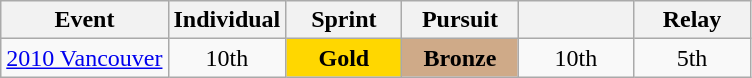<table class="wikitable" style="text-align: center;">
<tr ">
<th>Event</th>
<th style="width:70px;">Individual</th>
<th style="width:70px;">Sprint</th>
<th style="width:70px;">Pursuit</th>
<th style="width:70px;"></th>
<th style="width:70px;">Relay</th>
</tr>
<tr>
<td align=left> <a href='#'>2010 Vancouver</a></td>
<td>10th</td>
<td style="background:gold;"><strong>Gold</strong></td>
<td style="background:#cfaa88;"><strong>Bronze</strong></td>
<td>10th</td>
<td>5th</td>
</tr>
</table>
